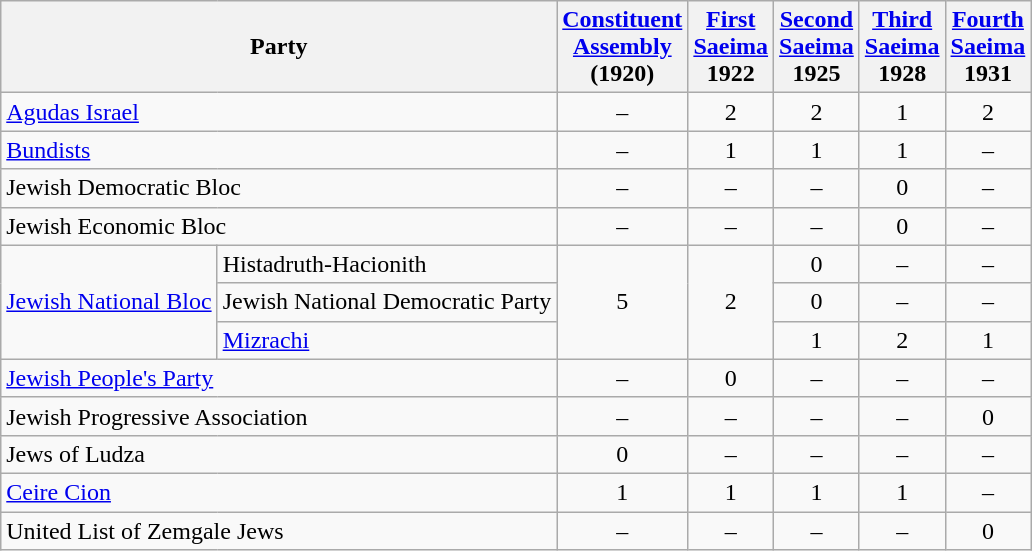<table class=wikitable style=text-align:center>
<tr>
<th colspan=2>Party</th>
<th><a href='#'>Constituent<br>Assembly</a><br>(1920)</th>
<th><a href='#'>First<br>Saeima</a><br>1922</th>
<th><a href='#'>Second<br>Saeima</a><br>1925</th>
<th><a href='#'>Third<br>Saeima</a><br>1928</th>
<th><a href='#'>Fourth<br>Saeima</a><br>1931</th>
</tr>
<tr>
<td colspan=2 align=left><a href='#'>Agudas Israel</a></td>
<td>–</td>
<td>2</td>
<td>2</td>
<td>1</td>
<td>2</td>
</tr>
<tr>
<td align=left colspan=2><a href='#'>Bundists</a></td>
<td>–</td>
<td>1</td>
<td>1</td>
<td>1</td>
<td>–</td>
</tr>
<tr>
<td align=left colspan=2>Jewish Democratic Bloc</td>
<td>–</td>
<td>–</td>
<td>–</td>
<td>0</td>
<td>–</td>
</tr>
<tr>
<td align=left colspan=2>Jewish Economic Bloc</td>
<td>–</td>
<td>–</td>
<td>–</td>
<td>0</td>
<td>–</td>
</tr>
<tr>
<td align=left rowspan=3><a href='#'>Jewish National Bloc</a></td>
<td align=left>Histadruth-Hacionith</td>
<td rowspan=3>5</td>
<td rowspan=3>2</td>
<td>0</td>
<td>–</td>
<td>–</td>
</tr>
<tr>
<td align=left>Jewish National Democratic Party</td>
<td>0</td>
<td>–</td>
<td>–</td>
</tr>
<tr>
<td align=left><a href='#'>Mizrachi</a></td>
<td>1</td>
<td>2</td>
<td>1</td>
</tr>
<tr>
<td align=left colspan=2><a href='#'>Jewish People's Party</a></td>
<td>–</td>
<td>0</td>
<td>–</td>
<td>–</td>
<td>–</td>
</tr>
<tr>
<td align=left colspan=2>Jewish Progressive Association</td>
<td>–</td>
<td>–</td>
<td>–</td>
<td>–</td>
<td>0</td>
</tr>
<tr>
<td align=left colspan=2>Jews of Ludza</td>
<td>0</td>
<td>–</td>
<td>–</td>
<td>–</td>
<td>–</td>
</tr>
<tr>
<td colspan=2 align=left><a href='#'>Ceire Cion</a></td>
<td>1</td>
<td>1</td>
<td>1</td>
<td>1</td>
<td>–</td>
</tr>
<tr>
<td align=left colspan=2>United List of Zemgale Jews</td>
<td>–</td>
<td>–</td>
<td>–</td>
<td>–</td>
<td>0</td>
</tr>
</table>
